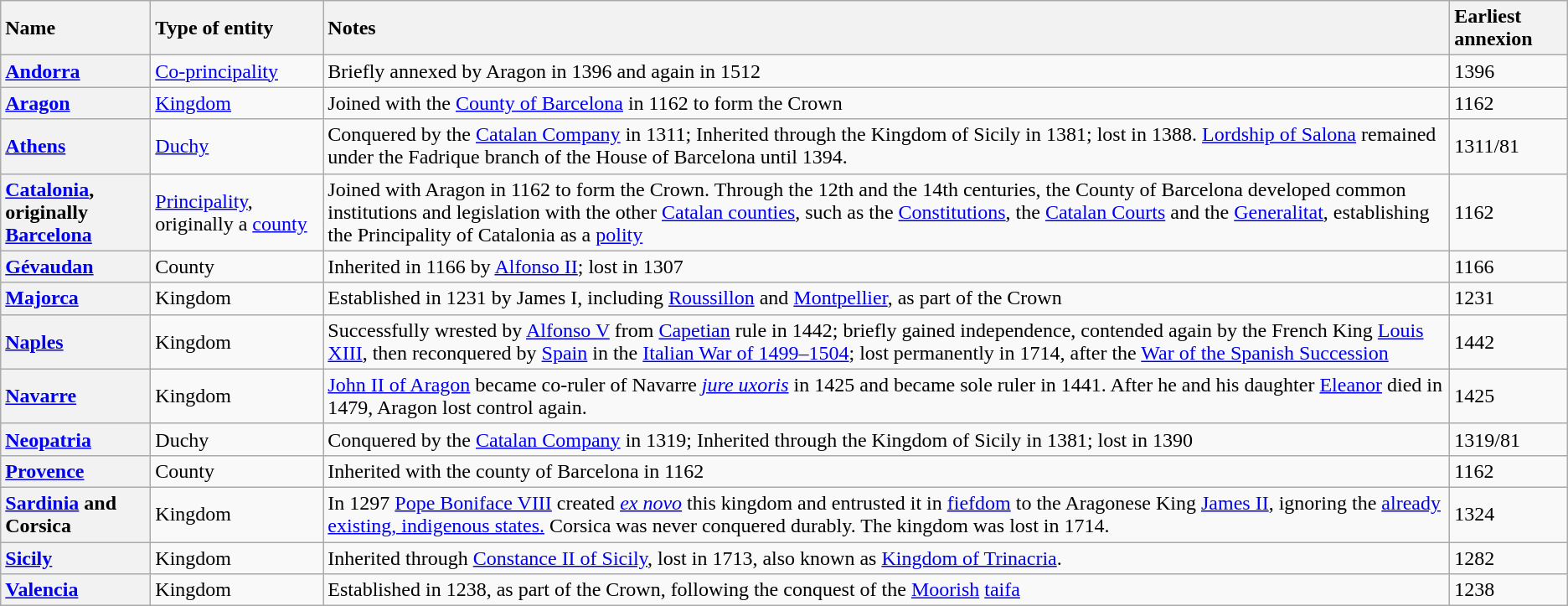<table class="wikitable sortable">
<tr>
<th scope="col" style="text-align: left; width: 7em;">Name</th>
<th scope="col" style="text-align: left;">Type of entity</th>
<th scope="col" style="text-align: left;">Notes</th>
<th scope="col" style="text-align: left;">Earliest annexion</th>
</tr>
<tr>
<th scope="row" style="text-align: left;"> <a href='#'>Andorra</a></th>
<td><a href='#'>Co-principality</a></td>
<td>Briefly annexed by Aragon in 1396 and again in 1512</td>
<td>1396</td>
</tr>
<tr>
<th scope="row" style="text-align: left;"> <a href='#'>Aragon</a></th>
<td><a href='#'>Kingdom</a></td>
<td>Joined with the <a href='#'>County of Barcelona</a> in 1162 to form the Crown</td>
<td>1162</td>
</tr>
<tr>
<th scope="row" style="text-align: left;"> <a href='#'>Athens</a></th>
<td><a href='#'>Duchy</a></td>
<td>Conquered by the <a href='#'>Catalan Company</a> in 1311; Inherited through the Kingdom of Sicily in 1381; lost in 1388. <a href='#'>Lordship of Salona</a> remained under the Fadrique branch of the House of Barcelona until 1394.</td>
<td>1311/81</td>
</tr>
<tr>
<th scope="row" style="text-align: left;"> <a href='#'>Catalonia</a>, originally <a href='#'>Barcelona</a></th>
<td><a href='#'>Principality</a>, originally a <a href='#'>county</a></td>
<td>Joined with Aragon in 1162 to form the Crown. Through the 12th and the 14th centuries, the County of Barcelona developed common institutions and legislation with the other <a href='#'>Catalan counties</a>, such as the <a href='#'>Constitutions</a>, the <a href='#'>Catalan Courts</a> and the <a href='#'>Generalitat</a>, establishing the Principality of Catalonia as a <a href='#'>polity</a></td>
<td>1162</td>
</tr>
<tr>
<th scope="row" style="text-align: left;"> <a href='#'>Gévaudan</a></th>
<td>County</td>
<td>Inherited in 1166 by <a href='#'>Alfonso II</a>; lost in 1307</td>
<td>1166</td>
</tr>
<tr>
<th scope="row" style="text-align: left;"> <a href='#'>Majorca</a></th>
<td>Kingdom</td>
<td>Established in 1231 by James I, including <a href='#'>Roussillon</a> and <a href='#'>Montpellier</a>, as part of the Crown</td>
<td>1231</td>
</tr>
<tr>
<th scope="row" style="text-align: left;"> <a href='#'>Naples</a></th>
<td>Kingdom</td>
<td>Successfully wrested by <a href='#'>Alfonso V</a> from <a href='#'>Capetian</a> rule in 1442; briefly gained independence, contended again by the French King <a href='#'>Louis XIII</a>, then reconquered by <a href='#'>Spain</a> in the <a href='#'>Italian War of 1499–1504</a>; lost permanently in 1714, after the <a href='#'>War of the Spanish Succession</a></td>
<td>1442</td>
</tr>
<tr>
<th scope="row" style="text-align: left;"> <a href='#'>Navarre</a></th>
<td>Kingdom</td>
<td><a href='#'>John II of Aragon</a> became co-ruler of Navarre <em><a href='#'>jure uxoris</a></em> in 1425 and became sole ruler in 1441. After he and his daughter <a href='#'>Eleanor</a> died in 1479, Aragon lost control again.</td>
<td>1425</td>
</tr>
<tr>
<th scope="row" style="text-align: left;"> <a href='#'>Neopatria</a></th>
<td>Duchy</td>
<td>Conquered by the <a href='#'>Catalan Company</a> in 1319; Inherited through the Kingdom of Sicily in 1381; lost in 1390</td>
<td>1319/81</td>
</tr>
<tr>
<th scope="row" style="text-align: left;"> <a href='#'>Provence</a></th>
<td>County</td>
<td>Inherited with the county of Barcelona in 1162</td>
<td>1162</td>
</tr>
<tr>
<th scope="row" style="text-align: left;"> <a href='#'>Sardinia</a> and Corsica</th>
<td>Kingdom</td>
<td>In 1297 <a href='#'>Pope Boniface VIII</a> created <em><a href='#'>ex novo</a></em> this kingdom and entrusted it in <a href='#'>fiefdom</a> to the Aragonese King <a href='#'>James II</a>, ignoring the <a href='#'>already existing, indigenous states.</a> Corsica was never conquered durably. The kingdom was lost in 1714.</td>
<td>1324</td>
</tr>
<tr>
<th scope="row" style="text-align: left;"> <a href='#'>Sicily</a></th>
<td>Kingdom</td>
<td>Inherited through <a href='#'>Constance II of Sicily</a>, lost in 1713, also known as <a href='#'>Kingdom of Trinacria</a>.</td>
<td>1282</td>
</tr>
<tr>
<th scope="row" style="text-align: left;"> <a href='#'>Valencia</a></th>
<td>Kingdom</td>
<td>Established in 1238, as part of the Crown, following the conquest of the <a href='#'>Moorish</a> <a href='#'>taifa</a></td>
<td>1238</td>
</tr>
</table>
